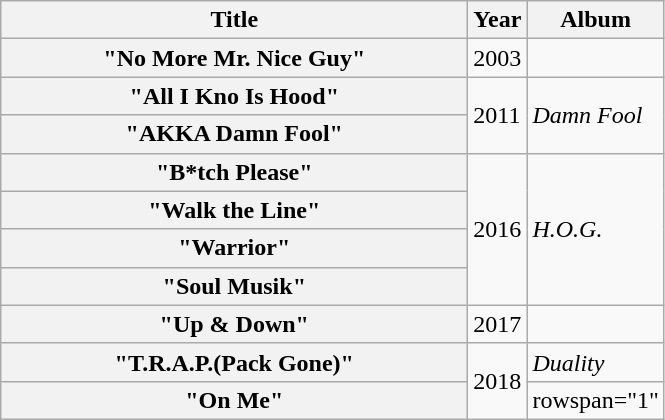<table class="wikitable plainrowheaders">
<tr>
<th scope="col" style="width:19em;">Title</th>
<th scope="col">Year</th>
<th scope="col">Album</th>
</tr>
<tr>
<th scope="row">"No More Mr. Nice Guy"</th>
<td>2003</td>
<td></td>
</tr>
<tr>
<th scope="row">"All I Kno Is Hood"</th>
<td rowspan="2">2011</td>
<td rowspan="2"><em>Damn Fool</em></td>
</tr>
<tr>
<th scope="row">"AKKA Damn Fool"</th>
</tr>
<tr>
<th scope="row">"B*tch Please"</th>
<td rowspan="4">2016</td>
<td rowspan="4"><em>H.O.G.</em></td>
</tr>
<tr>
<th scope="row">"Walk the Line"</th>
</tr>
<tr>
<th scope="row">"Warrior"</th>
</tr>
<tr>
<th scope="row">"Soul Musik"</th>
</tr>
<tr>
<th scope="row">"Up & Down"<br></th>
<td>2017</td>
<td></td>
</tr>
<tr>
<th scope="row">"T.R.A.P.(Pack Gone)"<br></th>
<td rowspan="2">2018</td>
<td><em>Duality</em></td>
</tr>
<tr>
<th scope="row">"On Me"<br></th>
<td>rowspan="1" </td>
</tr>
</table>
